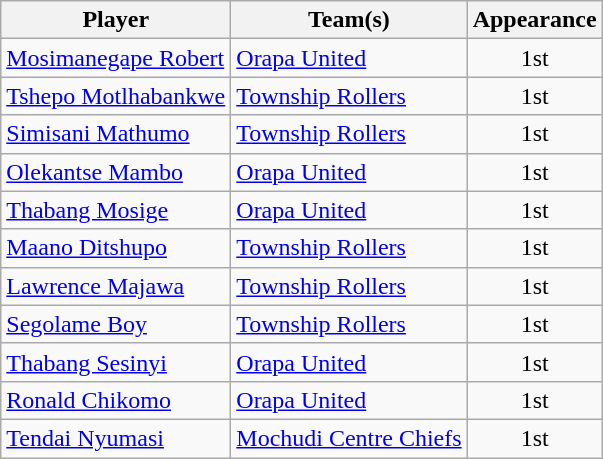<table class="wikitable">
<tr>
<th>Player</th>
<th>Team(s)</th>
<th>Appearance</th>
</tr>
<tr>
<td> <a href='#'>Mosimanegape Robert</a></td>
<td> <a href='#'>Orapa United</a></td>
<td style="text-align:center;">1st</td>
</tr>
<tr>
<td> <a href='#'>Tshepo Motlhabankwe</a></td>
<td> <a href='#'>Township Rollers</a></td>
<td style="text-align:center;">1st</td>
</tr>
<tr>
<td> <a href='#'>Simisani Mathumo</a></td>
<td> <a href='#'>Township Rollers</a></td>
<td style="text-align:center;">1st</td>
</tr>
<tr>
<td> <a href='#'>Olekantse Mambo</a></td>
<td> <a href='#'>Orapa United</a></td>
<td style="text-align:center;">1st</td>
</tr>
<tr>
<td> <a href='#'>Thabang Mosige</a></td>
<td> <a href='#'>Orapa United</a></td>
<td style="text-align:center;">1st</td>
</tr>
<tr>
<td> <a href='#'>Maano Ditshupo</a></td>
<td> <a href='#'>Township Rollers</a></td>
<td style="text-align:center;">1st</td>
</tr>
<tr>
<td> <a href='#'>Lawrence Majawa</a></td>
<td> <a href='#'>Township Rollers</a></td>
<td style="text-align:center;">1st</td>
</tr>
<tr>
<td> <a href='#'>Segolame Boy</a></td>
<td> <a href='#'>Township Rollers</a></td>
<td style="text-align:center;">1st</td>
</tr>
<tr>
<td> <a href='#'>Thabang Sesinyi</a></td>
<td> <a href='#'>Orapa United</a></td>
<td style="text-align:center;">1st</td>
</tr>
<tr>
<td> <a href='#'>Ronald Chikomo</a></td>
<td> <a href='#'>Orapa United</a></td>
<td style="text-align:center;">1st</td>
</tr>
<tr>
<td> <a href='#'>Tendai Nyumasi</a></td>
<td> <a href='#'>Mochudi Centre Chiefs</a></td>
<td style="text-align:center;">1st</td>
</tr>
</table>
